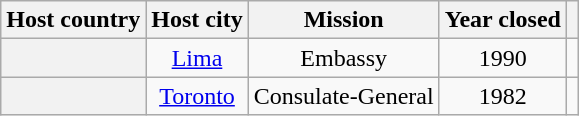<table class="wikitable plainrowheaders" style="text-align:center;">
<tr>
<th scope="col">Host country</th>
<th scope="col">Host city</th>
<th scope="col">Mission</th>
<th scope="col">Year closed</th>
<th scope="col"></th>
</tr>
<tr>
<th scope="row"></th>
<td><a href='#'>Lima</a></td>
<td>Embassy</td>
<td>1990</td>
<td></td>
</tr>
<tr>
<th scope="row"></th>
<td><a href='#'>Toronto</a></td>
<td>Consulate-General</td>
<td>1982</td>
<td></td>
</tr>
</table>
